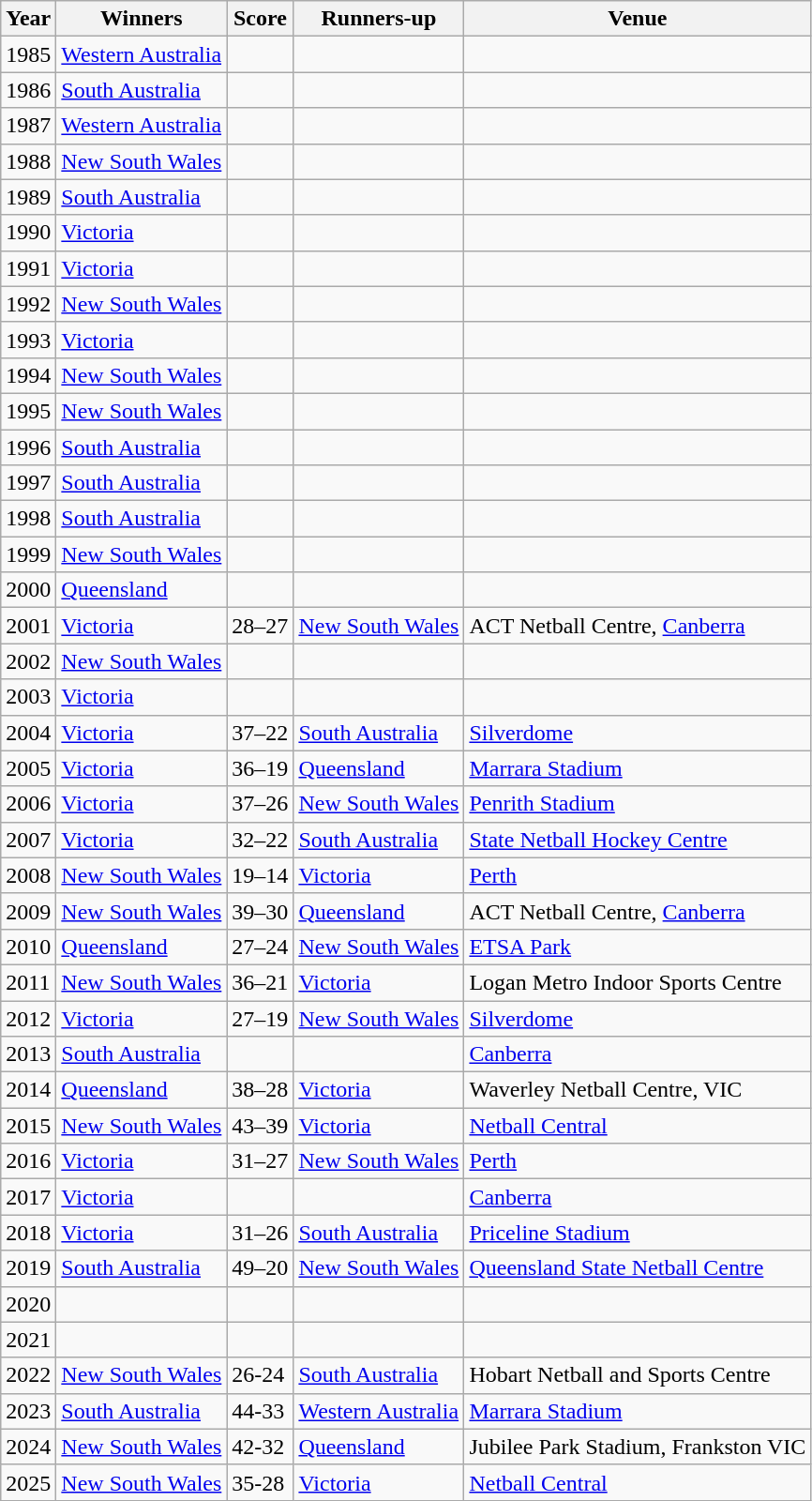<table class="wikitable collapsible">
<tr>
<th>Year</th>
<th>Winners</th>
<th>Score</th>
<th>Runners-up</th>
<th>Venue</th>
</tr>
<tr>
<td>1985</td>
<td><a href='#'>Western Australia</a></td>
<td></td>
<td></td>
<td></td>
</tr>
<tr>
<td>1986</td>
<td><a href='#'>South Australia</a></td>
<td></td>
<td></td>
<td></td>
</tr>
<tr>
<td>1987</td>
<td><a href='#'>Western Australia</a></td>
<td></td>
<td></td>
<td></td>
</tr>
<tr>
<td>1988</td>
<td><a href='#'>New South Wales</a></td>
<td></td>
<td></td>
<td></td>
</tr>
<tr>
<td>1989</td>
<td><a href='#'>South Australia</a></td>
<td></td>
<td></td>
<td></td>
</tr>
<tr>
<td>1990</td>
<td><a href='#'>Victoria</a></td>
<td></td>
<td></td>
<td></td>
</tr>
<tr>
<td>1991</td>
<td><a href='#'>Victoria</a></td>
<td></td>
<td></td>
<td></td>
</tr>
<tr>
<td>1992</td>
<td><a href='#'>New South Wales</a></td>
<td></td>
<td></td>
<td></td>
</tr>
<tr>
<td>1993</td>
<td><a href='#'>Victoria</a></td>
<td></td>
<td></td>
<td></td>
</tr>
<tr>
<td>1994</td>
<td><a href='#'>New South Wales</a></td>
<td></td>
<td></td>
<td></td>
</tr>
<tr>
<td>1995</td>
<td><a href='#'>New South Wales</a></td>
<td></td>
<td></td>
<td></td>
</tr>
<tr>
<td>1996</td>
<td><a href='#'>South Australia</a></td>
<td></td>
<td></td>
<td></td>
</tr>
<tr>
<td>1997</td>
<td><a href='#'>South Australia</a></td>
<td></td>
<td></td>
<td></td>
</tr>
<tr>
<td>1998</td>
<td><a href='#'>South Australia</a></td>
<td></td>
<td></td>
<td></td>
</tr>
<tr>
<td>1999</td>
<td><a href='#'>New South Wales</a></td>
<td></td>
<td></td>
<td></td>
</tr>
<tr>
<td>2000</td>
<td><a href='#'>Queensland</a></td>
<td></td>
<td></td>
<td></td>
</tr>
<tr>
<td>2001</td>
<td><a href='#'>Victoria</a></td>
<td>28–27</td>
<td><a href='#'>New South Wales</a></td>
<td>ACT Netball Centre, <a href='#'>Canberra</a></td>
</tr>
<tr>
<td>2002</td>
<td><a href='#'>New South Wales</a></td>
<td></td>
<td></td>
<td></td>
</tr>
<tr>
<td>2003</td>
<td><a href='#'>Victoria</a></td>
<td></td>
<td></td>
<td></td>
</tr>
<tr>
<td>2004</td>
<td><a href='#'>Victoria</a></td>
<td>37–22</td>
<td><a href='#'>South Australia</a></td>
<td><a href='#'>Silverdome</a></td>
</tr>
<tr>
<td>2005</td>
<td><a href='#'>Victoria</a></td>
<td>36–19</td>
<td><a href='#'>Queensland</a></td>
<td><a href='#'>Marrara Stadium</a></td>
</tr>
<tr>
<td>2006</td>
<td><a href='#'>Victoria</a></td>
<td>37–26</td>
<td><a href='#'>New South Wales</a></td>
<td><a href='#'>Penrith Stadium</a></td>
</tr>
<tr>
<td>2007</td>
<td><a href='#'>Victoria</a></td>
<td>32–22</td>
<td><a href='#'>South Australia</a></td>
<td><a href='#'>State Netball Hockey Centre</a></td>
</tr>
<tr>
<td>2008</td>
<td><a href='#'>New South Wales</a></td>
<td>19–14</td>
<td><a href='#'>Victoria</a></td>
<td><a href='#'>Perth</a></td>
</tr>
<tr>
<td>2009</td>
<td><a href='#'>New South Wales</a></td>
<td>39–30</td>
<td><a href='#'>Queensland</a></td>
<td>ACT Netball Centre, <a href='#'>Canberra</a></td>
</tr>
<tr>
<td>2010</td>
<td><a href='#'>Queensland</a></td>
<td>27–24</td>
<td><a href='#'>New South Wales</a></td>
<td><a href='#'>ETSA Park</a></td>
</tr>
<tr>
<td>2011</td>
<td><a href='#'>New South Wales</a></td>
<td>36–21</td>
<td><a href='#'>Victoria</a></td>
<td>Logan Metro Indoor Sports Centre</td>
</tr>
<tr>
<td>2012</td>
<td><a href='#'>Victoria</a></td>
<td>27–19</td>
<td><a href='#'>New South Wales</a></td>
<td><a href='#'>Silverdome</a></td>
</tr>
<tr>
<td>2013</td>
<td><a href='#'>South Australia</a></td>
<td></td>
<td></td>
<td><a href='#'>Canberra</a></td>
</tr>
<tr>
<td>2014</td>
<td><a href='#'>Queensland</a></td>
<td>38–28</td>
<td><a href='#'>Victoria</a></td>
<td>Waverley Netball Centre, VIC</td>
</tr>
<tr>
<td>2015</td>
<td><a href='#'>New South Wales</a></td>
<td>43–39</td>
<td><a href='#'>Victoria</a></td>
<td><a href='#'>Netball Central</a></td>
</tr>
<tr>
<td>2016</td>
<td><a href='#'>Victoria</a></td>
<td>31–27</td>
<td><a href='#'>New South Wales</a></td>
<td><a href='#'>Perth</a></td>
</tr>
<tr>
<td>2017</td>
<td><a href='#'>Victoria</a></td>
<td></td>
<td></td>
<td><a href='#'>Canberra</a></td>
</tr>
<tr>
<td>2018</td>
<td><a href='#'>Victoria</a></td>
<td>31–26</td>
<td><a href='#'>South Australia</a></td>
<td><a href='#'>Priceline Stadium</a></td>
</tr>
<tr>
<td>2019</td>
<td><a href='#'>South Australia</a></td>
<td>49–20</td>
<td><a href='#'>New South Wales</a></td>
<td><a href='#'>Queensland State Netball Centre</a></td>
</tr>
<tr>
<td>2020</td>
<td><em></em></td>
<td></td>
<td></td>
<td></td>
</tr>
<tr>
<td>2021</td>
<td><em></em></td>
<td></td>
<td></td>
<td></td>
</tr>
<tr>
<td>2022</td>
<td><a href='#'>New South Wales</a></td>
<td>26-24</td>
<td><a href='#'>South Australia</a></td>
<td>Hobart Netball and Sports Centre</td>
</tr>
<tr>
<td>2023</td>
<td><a href='#'>South Australia</a></td>
<td>44-33</td>
<td><a href='#'>Western Australia</a></td>
<td><a href='#'>Marrara Stadium</a></td>
</tr>
<tr>
<td>2024</td>
<td><a href='#'>New South Wales</a></td>
<td>42-32</td>
<td><a href='#'>Queensland</a></td>
<td>Jubilee Park Stadium, Frankston VIC</td>
</tr>
<tr>
<td>2025</td>
<td><a href='#'>New South Wales</a></td>
<td>35-28</td>
<td><a href='#'>Victoria</a></td>
<td><a href='#'>Netball Central</a></td>
</tr>
</table>
